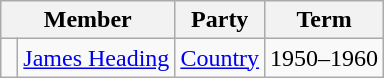<table class="wikitable">
<tr>
<th colspan="2">Member</th>
<th>Party</th>
<th>Term</th>
</tr>
<tr>
<td> </td>
<td><a href='#'>James Heading</a></td>
<td><a href='#'>Country</a></td>
<td>1950–1960</td>
</tr>
</table>
